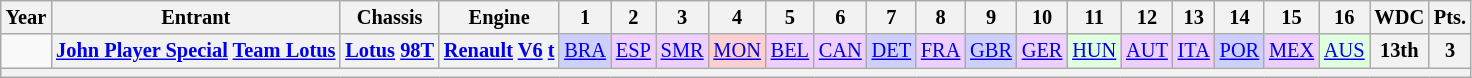<table class="wikitable" style="text-align:center; font-size:85%">
<tr>
<th>Year</th>
<th>Entrant</th>
<th>Chassis</th>
<th>Engine</th>
<th>1</th>
<th>2</th>
<th>3</th>
<th>4</th>
<th>5</th>
<th>6</th>
<th>7</th>
<th>8</th>
<th>9</th>
<th>10</th>
<th>11</th>
<th>12</th>
<th>13</th>
<th>14</th>
<th>15</th>
<th>16</th>
<th>WDC</th>
<th>Pts.</th>
</tr>
<tr>
<td></td>
<th nowrap><a href='#'>John Player Special</a> <a href='#'>Team Lotus</a></th>
<th nowrap><a href='#'>Lotus</a> <a href='#'>98T</a></th>
<th nowrap><a href='#'>Renault</a> <a href='#'>V6</a> <a href='#'>t</a></th>
<td style="background:#CFCFFF;"><a href='#'>BRA</a><br></td>
<td style="background:#EFCFFF;"><a href='#'>ESP</a><br></td>
<td style="background:#EFCFFF;"><a href='#'>SMR</a><br></td>
<td style="background:#FFCFCF;"><a href='#'>MON</a><br></td>
<td style="background:#EFCFFF;"><a href='#'>BEL</a><br></td>
<td style="background:#EFCFFF;"><a href='#'>CAN</a><br></td>
<td style="background:#CFCFFF;"><a href='#'>DET</a><br></td>
<td style="background:#EFCFFF;"><a href='#'>FRA</a><br></td>
<td style="background:#CFCFFF;"><a href='#'>GBR</a><br></td>
<td style="background:#EFCFFF;"><a href='#'>GER</a><br></td>
<td style="background:#DFFFDF;"><a href='#'>HUN</a><br></td>
<td style="background:#EFCFFF;"><a href='#'>AUT</a><br></td>
<td style="background:#EFCFFF;"><a href='#'>ITA</a><br></td>
<td style="background:#CFCFFF;"><a href='#'>POR</a><br></td>
<td style="background:#EFCFFF;"><a href='#'>MEX</a><br></td>
<td style="background:#DFFFDF;"><a href='#'>AUS</a><br></td>
<th>13th</th>
<th>3</th>
</tr>
<tr>
<th colspan="22"></th>
</tr>
</table>
